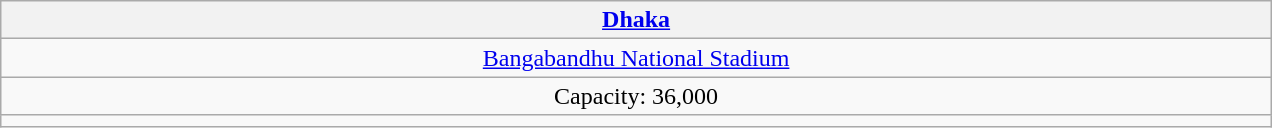<table class="wikitable" style="text-align:center;">
<tr>
<th width="25%"><a href='#'>Dhaka</a></th>
</tr>
<tr>
<td><a href='#'>Bangabandhu National Stadium</a></td>
</tr>
<tr>
<td>Capacity: 36,000</td>
</tr>
<tr>
<td></td>
</tr>
</table>
